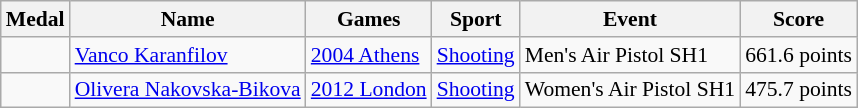<table class="wikitable sortable" style="font-size:90%">
<tr>
<th>Medal</th>
<th>Name</th>
<th>Games</th>
<th>Sport</th>
<th>Event</th>
<th>Score</th>
</tr>
<tr>
<td></td>
<td><a href='#'>Vanco Karanfilov</a></td>
<td><a href='#'>2004 Athens</a></td>
<td><a href='#'>Shooting</a></td>
<td>Men's Air Pistol SH1</td>
<td>661.6 points</td>
</tr>
<tr>
<td></td>
<td><a href='#'>Olivera Nakovska-Bikova</a></td>
<td><a href='#'>2012 London</a></td>
<td><a href='#'>Shooting</a></td>
<td>Women's Air Pistol SH1</td>
<td>475.7 points</td>
</tr>
</table>
